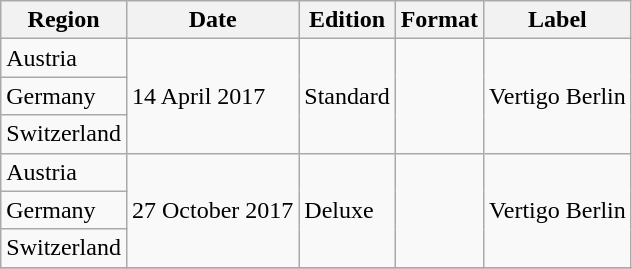<table class="wikitable">
<tr>
<th scope="col">Region</th>
<th scope="col">Date</th>
<th scope="col">Edition</th>
<th scope="col">Format</th>
<th scope="col">Label</th>
</tr>
<tr>
<td>Austria</td>
<td rowspan="3">14 April 2017</td>
<td rowspan="3">Standard</td>
<td rowspan="3"></td>
<td rowspan="3">Vertigo Berlin</td>
</tr>
<tr>
<td>Germany</td>
</tr>
<tr>
<td>Switzerland</td>
</tr>
<tr>
<td>Austria</td>
<td rowspan="3">27 October 2017</td>
<td rowspan="3">Deluxe</td>
<td rowspan="3"></td>
<td rowspan="3">Vertigo Berlin</td>
</tr>
<tr>
<td>Germany</td>
</tr>
<tr>
<td>Switzerland</td>
</tr>
<tr>
</tr>
</table>
